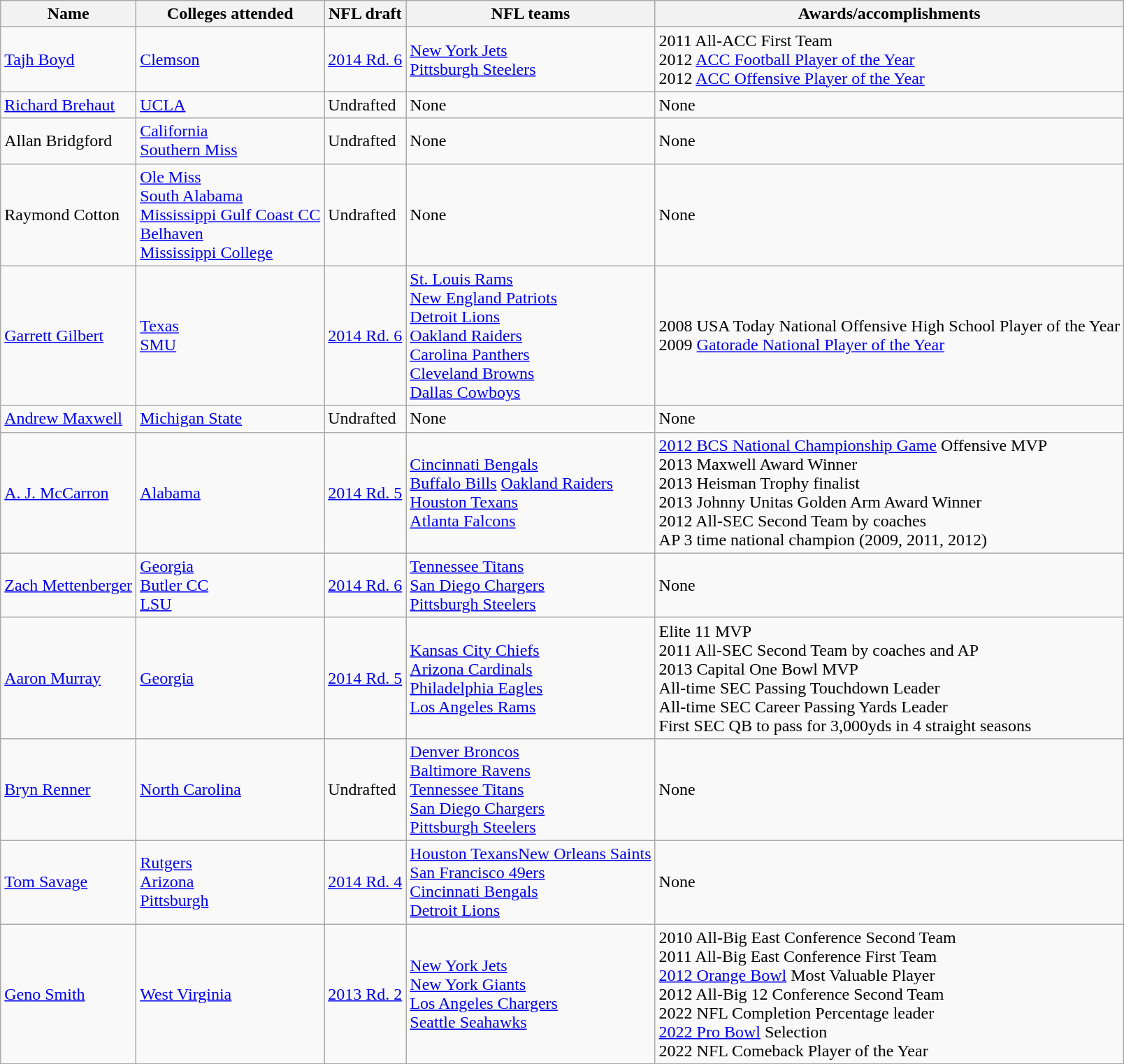<table class="wikitable">
<tr>
<th>Name</th>
<th>Colleges attended</th>
<th>NFL draft</th>
<th>NFL teams</th>
<th>Awards/accomplishments</th>
</tr>
<tr>
<td><a href='#'>Tajh Boyd</a></td>
<td><a href='#'>Clemson</a></td>
<td><a href='#'>2014 Rd. 6</a></td>
<td><a href='#'>New York Jets</a><br><a href='#'>Pittsburgh Steelers</a></td>
<td>2011 All-ACC First Team<br>2012 <a href='#'>ACC Football Player of the Year</a><br>2012 <a href='#'>ACC Offensive Player of the Year</a></td>
</tr>
<tr>
<td><a href='#'>Richard Brehaut</a></td>
<td><a href='#'>UCLA</a></td>
<td>Undrafted</td>
<td>None</td>
<td>None</td>
</tr>
<tr>
<td>Allan Bridgford</td>
<td><a href='#'>California</a><br><a href='#'>Southern Miss</a></td>
<td>Undrafted</td>
<td>None</td>
<td>None</td>
</tr>
<tr>
<td>Raymond Cotton</td>
<td><a href='#'>Ole Miss</a><br><a href='#'>South Alabama</a><br><a href='#'>Mississippi Gulf Coast CC</a><br><a href='#'>Belhaven</a><br><a href='#'>Mississippi College</a></td>
<td>Undrafted</td>
<td>None</td>
<td>None</td>
</tr>
<tr>
<td><a href='#'>Garrett Gilbert</a></td>
<td><a href='#'>Texas</a><br><a href='#'>SMU</a></td>
<td><a href='#'>2014 Rd. 6</a></td>
<td><a href='#'>St. Louis Rams</a><br><a href='#'>New England Patriots</a><br><a href='#'>Detroit Lions</a><br><a href='#'>Oakland Raiders</a><br><a href='#'>Carolina Panthers</a><br><a href='#'>Cleveland Browns</a><br><a href='#'>Dallas Cowboys</a></td>
<td>2008 USA Today National Offensive High School Player of the Year<br>2009 <a href='#'>Gatorade National Player of the Year</a></td>
</tr>
<tr>
<td><a href='#'>Andrew Maxwell</a></td>
<td><a href='#'>Michigan State</a></td>
<td>Undrafted</td>
<td>None</td>
<td>None</td>
</tr>
<tr>
<td><a href='#'>A. J. McCarron</a></td>
<td><a href='#'>Alabama</a></td>
<td><a href='#'>2014 Rd. 5</a></td>
<td><a href='#'>Cincinnati Bengals</a><br><a href='#'>Buffalo Bills</a> <a href='#'>Oakland Raiders</a><br><a href='#'>Houston Texans</a><br><a href='#'>Atlanta Falcons</a></td>
<td><a href='#'>2012 BCS National Championship Game</a> Offensive MVP<br>2013 Maxwell Award Winner<br>2013 Heisman Trophy finalist<br>2013 Johnny Unitas Golden Arm Award Winner<br>2012 All-SEC Second Team by coaches<br>AP 3 time national champion (2009, 2011, 2012)</td>
</tr>
<tr>
<td><a href='#'>Zach Mettenberger</a></td>
<td><a href='#'>Georgia</a><br><a href='#'>Butler CC</a><br><a href='#'>LSU</a></td>
<td><a href='#'>2014 Rd. 6</a></td>
<td><a href='#'>Tennessee Titans</a><br><a href='#'>San Diego Chargers</a><br><a href='#'>Pittsburgh Steelers</a></td>
<td>None</td>
</tr>
<tr>
<td><a href='#'>Aaron Murray</a></td>
<td><a href='#'>Georgia</a></td>
<td><a href='#'>2014 Rd. 5</a></td>
<td><a href='#'>Kansas City Chiefs</a><br><a href='#'>Arizona Cardinals</a><br><a href='#'>Philadelphia Eagles</a><br><a href='#'>Los Angeles Rams</a></td>
<td>Elite 11 MVP<br>2011 All-SEC Second Team by coaches and AP<br>2013 Capital One Bowl MVP<br>All-time SEC Passing Touchdown Leader<br>All-time SEC Career Passing Yards Leader<br>First SEC QB to pass for 3,000yds in 4 straight seasons</td>
</tr>
<tr>
<td><a href='#'>Bryn Renner</a></td>
<td><a href='#'>North Carolina</a></td>
<td>Undrafted</td>
<td><a href='#'>Denver Broncos</a><br><a href='#'>Baltimore Ravens</a><br><a href='#'>Tennessee Titans</a><br><a href='#'>San Diego Chargers</a><br><a href='#'>Pittsburgh Steelers</a></td>
<td>None</td>
</tr>
<tr>
<td><a href='#'>Tom Savage</a></td>
<td><a href='#'>Rutgers</a><br><a href='#'>Arizona</a><br><a href='#'>Pittsburgh</a></td>
<td><a href='#'>2014 Rd. 4</a></td>
<td><a href='#'>Houston Texans</a><a href='#'>New Orleans Saints</a><br><a href='#'>San Francisco 49ers</a><br><a href='#'>Cincinnati Bengals</a><br><a href='#'>Detroit Lions</a></td>
<td>None</td>
</tr>
<tr>
<td><a href='#'>Geno Smith</a></td>
<td><a href='#'>West Virginia</a></td>
<td><a href='#'>2013 Rd. 2</a></td>
<td><a href='#'>New York Jets</a><br><a href='#'>New York Giants</a><br><a href='#'>Los Angeles Chargers</a><br><a href='#'>Seattle Seahawks</a></td>
<td>2010 All-Big East Conference Second Team<br>2011 All-Big East Conference First Team<br><a href='#'>2012 Orange Bowl</a> Most Valuable Player<br>2012 All-Big 12 Conference Second Team<br>2022 NFL Completion Percentage leader<br><a href='#'>2022 Pro Bowl</a> Selection<br>2022 NFL Comeback Player of the Year</td>
</tr>
</table>
